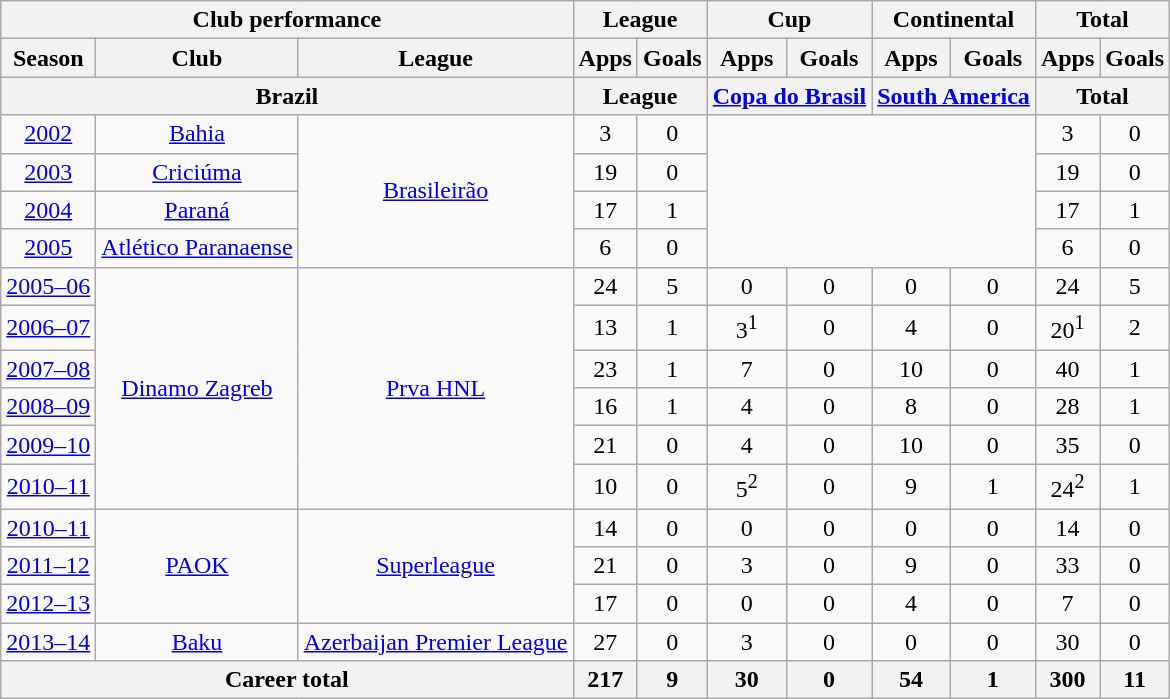<table class="wikitable" style="text-align:center">
<tr>
<th colspan=3>Club performance</th>
<th colspan=2>League</th>
<th colspan=2>Cup</th>
<th colspan=2>Continental</th>
<th colspan=2>Total</th>
</tr>
<tr>
<th>Season</th>
<th>Club</th>
<th>League</th>
<th>Apps</th>
<th>Goals</th>
<th>Apps</th>
<th>Goals</th>
<th>Apps</th>
<th>Goals</th>
<th>Apps</th>
<th>Goals</th>
</tr>
<tr>
<th colspan=3>Brazil</th>
<th colspan=2>League</th>
<th colspan=2><a href='#'>Copa do Brasil</a></th>
<th colspan=2><a href='#'>South America</a></th>
<th colspan=2>Total</th>
</tr>
<tr>
<td><a href='#'>2002</a></td>
<td><a href='#'>Bahia</a></td>
<td rowspan="4"><a href='#'>Brasileirão</a></td>
<td>3</td>
<td>0</td>
<td colspan="4" rowspan="4"></td>
<td>3</td>
<td>0</td>
</tr>
<tr>
<td><a href='#'>2003</a></td>
<td><a href='#'>Criciúma</a></td>
<td>19</td>
<td>0</td>
<td>19</td>
<td>0</td>
</tr>
<tr>
<td><a href='#'>2004</a></td>
<td><a href='#'>Paraná</a></td>
<td>17</td>
<td>1</td>
<td>17</td>
<td>1</td>
</tr>
<tr>
<td><a href='#'>2005</a></td>
<td><a href='#'>Atlético Paranaense</a></td>
<td>6</td>
<td>0</td>
<td>6</td>
<td>0</td>
</tr>
<tr>
<td><a href='#'>2005–06</a></td>
<td rowspan="6"><a href='#'>Dinamo Zagreb</a></td>
<td rowspan="6"><a href='#'>Prva HNL</a></td>
<td>24</td>
<td>5</td>
<td>0</td>
<td>0</td>
<td>0</td>
<td>0</td>
<td>24</td>
<td>5</td>
</tr>
<tr>
<td><a href='#'>2006–07</a></td>
<td>13</td>
<td>1</td>
<td>3<sup>1</sup></td>
<td>0</td>
<td>4</td>
<td>0</td>
<td>20<sup>1</sup></td>
<td>2</td>
</tr>
<tr>
<td><a href='#'>2007–08</a></td>
<td>23</td>
<td>1</td>
<td>7</td>
<td>0</td>
<td>10</td>
<td>0</td>
<td>40</td>
<td>1</td>
</tr>
<tr>
<td><a href='#'>2008–09</a></td>
<td>16</td>
<td>1</td>
<td>4</td>
<td>0</td>
<td>8</td>
<td>0</td>
<td>28</td>
<td>1</td>
</tr>
<tr>
<td><a href='#'>2009–10</a></td>
<td>21</td>
<td>0</td>
<td>4</td>
<td>0</td>
<td>10</td>
<td>0</td>
<td>35</td>
<td>0</td>
</tr>
<tr>
<td><a href='#'>2010–11</a></td>
<td>10</td>
<td>0</td>
<td>5<sup>2</sup></td>
<td>0</td>
<td>9</td>
<td>1</td>
<td>24<sup>2</sup></td>
<td>1</td>
</tr>
<tr>
<td><a href='#'>2010–11</a></td>
<td rowspan="3"><a href='#'>PAOK</a></td>
<td rowspan="3"><a href='#'>Superleague</a></td>
<td>14</td>
<td>0</td>
<td>0</td>
<td>0</td>
<td>0</td>
<td>0</td>
<td>14</td>
<td>0</td>
</tr>
<tr>
<td><a href='#'>2011–12</a></td>
<td>21</td>
<td>0</td>
<td>3</td>
<td>0</td>
<td>9</td>
<td>0</td>
<td>33</td>
<td>0</td>
</tr>
<tr>
<td><a href='#'>2012–13</a></td>
<td>17</td>
<td>0</td>
<td>0</td>
<td>0</td>
<td>4</td>
<td>0</td>
<td>7</td>
<td>0</td>
</tr>
<tr>
<td><a href='#'>2013–14</a></td>
<td><a href='#'>Baku</a></td>
<td><a href='#'>Azerbaijan Premier League</a></td>
<td>27</td>
<td>0</td>
<td>3</td>
<td>0</td>
<td>0</td>
<td>0</td>
<td>30</td>
<td>0</td>
</tr>
<tr>
<th colspan=3>Career total</th>
<th>217</th>
<th>9</th>
<th>30</th>
<th>0</th>
<th>54</th>
<th>1</th>
<th>300</th>
<th>11</th>
</tr>
</table>
